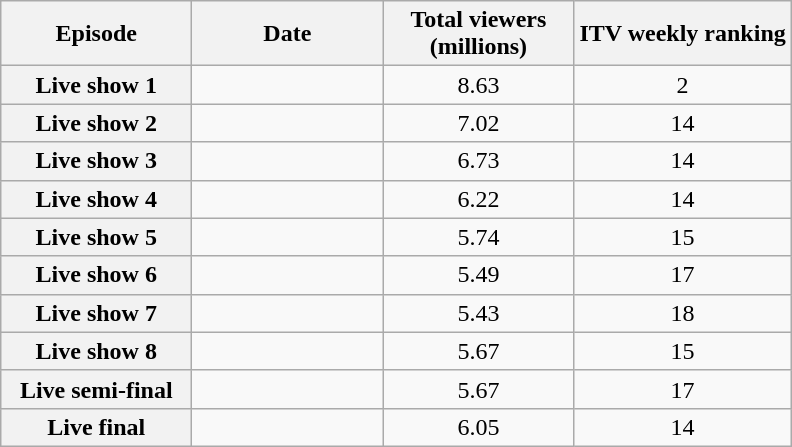<table class="wikitable sortable" style="text-align:center">
<tr>
<th scope="col" style="width:120px;">Episode</th>
<th scope="col" style="width:120px;">Date</th>
<th scope="col" style="width:120px;">Total viewers<br>(millions)</th>
<th>ITV weekly ranking</th>
</tr>
<tr>
<th scope="row">Live show 1</th>
<td></td>
<td>8.63</td>
<td>2</td>
</tr>
<tr>
<th scope="row">Live show 2</th>
<td></td>
<td>7.02</td>
<td>14</td>
</tr>
<tr>
<th scope="row">Live show 3</th>
<td></td>
<td>6.73</td>
<td>14</td>
</tr>
<tr>
<th scope="row">Live show 4</th>
<td></td>
<td>6.22</td>
<td>14</td>
</tr>
<tr>
<th scope="row">Live show 5</th>
<td></td>
<td>5.74</td>
<td>15</td>
</tr>
<tr>
<th scope="row">Live show 6</th>
<td></td>
<td>5.49</td>
<td>17</td>
</tr>
<tr>
<th scope="row">Live show 7</th>
<td></td>
<td>5.43</td>
<td>18</td>
</tr>
<tr>
<th scope="row">Live show 8</th>
<td></td>
<td>5.67</td>
<td>15</td>
</tr>
<tr>
<th scope="row">Live semi-final</th>
<td></td>
<td>5.67</td>
<td>17</td>
</tr>
<tr>
<th scope="row">Live final</th>
<td></td>
<td>6.05</td>
<td>14</td>
</tr>
</table>
